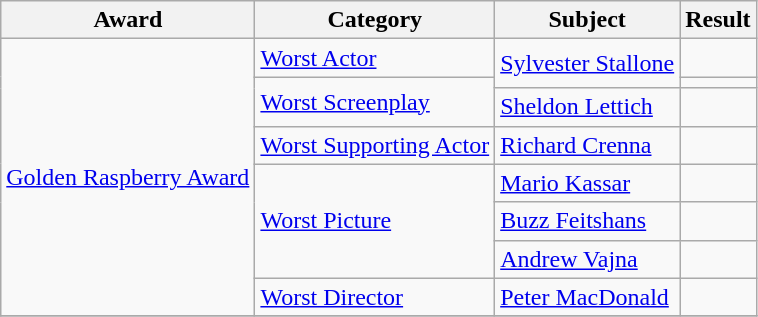<table class="wikitable">
<tr>
<th>Award</th>
<th>Category</th>
<th>Subject</th>
<th>Result</th>
</tr>
<tr>
<td rowspan=8><a href='#'>Golden Raspberry Award</a></td>
<td><a href='#'>Worst Actor</a></td>
<td rowspan=2><a href='#'>Sylvester Stallone</a></td>
<td></td>
</tr>
<tr>
<td rowspan=2><a href='#'>Worst Screenplay</a></td>
<td></td>
</tr>
<tr>
<td><a href='#'>Sheldon Lettich</a></td>
<td></td>
</tr>
<tr>
<td><a href='#'>Worst Supporting Actor</a></td>
<td><a href='#'>Richard Crenna</a></td>
<td></td>
</tr>
<tr>
<td rowspan=3><a href='#'>Worst Picture</a></td>
<td><a href='#'>Mario Kassar</a></td>
<td></td>
</tr>
<tr>
<td><a href='#'>Buzz Feitshans</a></td>
<td></td>
</tr>
<tr>
<td><a href='#'>Andrew Vajna</a></td>
<td></td>
</tr>
<tr>
<td><a href='#'>Worst Director</a></td>
<td><a href='#'>Peter MacDonald</a></td>
<td></td>
</tr>
<tr>
</tr>
</table>
